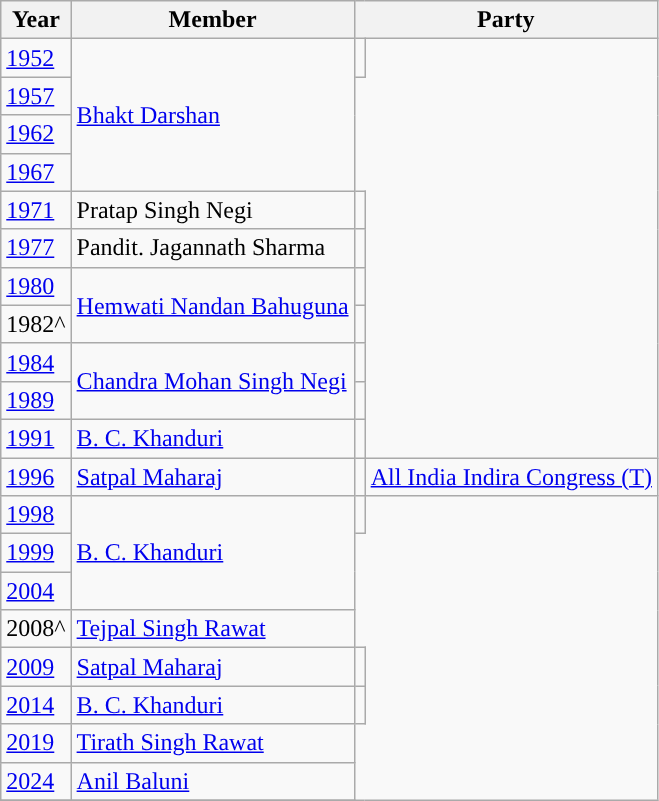<table class="wikitable">
<tr>
<th>Year</th>
<th>Member</th>
<th colspan="2">Party</th>
</tr>
<tr>
<td><a href='#'>1952</a></td>
<td rowspan="4"><a href='#'>Bhakt Darshan</a></td>
<td></td>
</tr>
<tr>
<td><a href='#'>1957</a></td>
</tr>
<tr>
<td><a href='#'>1962</a></td>
</tr>
<tr>
<td><a href='#'>1967</a></td>
</tr>
<tr>
<td><a href='#'>1971</a></td>
<td>Pratap Singh Negi</td>
<td></td>
</tr>
<tr>
<td><a href='#'>1977</a></td>
<td>Pandit. Jagannath Sharma</td>
<td></td>
</tr>
<tr>
<td><a href='#'>1980</a></td>
<td rowspan="2"><a href='#'>Hemwati Nandan Bahuguna</a></td>
<td></td>
</tr>
<tr>
<td>1982^</td>
<td></td>
</tr>
<tr>
<td><a href='#'>1984</a></td>
<td rowspan="2"><a href='#'>Chandra Mohan Singh Negi</a></td>
<td></td>
</tr>
<tr>
<td><a href='#'>1989</a></td>
<td></td>
</tr>
<tr>
<td><a href='#'>1991</a></td>
<td><a href='#'>B. C. Khanduri</a></td>
<td></td>
</tr>
<tr>
<td><a href='#'>1996</a></td>
<td><a href='#'>Satpal Maharaj</a></td>
<td style="background-color: "></td>
<td><a href='#'>All India Indira Congress (T)</a></td>
</tr>
<tr>
<td><a href='#'>1998</a></td>
<td rowspan="3"><a href='#'>B. C. Khanduri</a></td>
<td></td>
</tr>
<tr>
<td><a href='#'>1999</a></td>
</tr>
<tr>
<td><a href='#'>2004</a></td>
</tr>
<tr>
<td>2008^</td>
<td><a href='#'>Tejpal Singh Rawat</a></td>
</tr>
<tr>
<td><a href='#'>2009</a></td>
<td><a href='#'>Satpal Maharaj</a></td>
<td></td>
</tr>
<tr>
<td><a href='#'>2014</a></td>
<td><a href='#'>B. C. Khanduri</a></td>
<td></td>
</tr>
<tr>
<td><a href='#'>2019</a></td>
<td><a href='#'>Tirath Singh Rawat</a></td>
</tr>
<tr>
<td><a href='#'>2024</a></td>
<td><a href='#'>Anil Baluni</a></td>
</tr>
<tr>
</tr>
</table>
